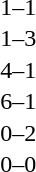<table cellspacing=1 width=70%>
<tr>
<th width=25%></th>
<th width=30%></th>
<th width=15%></th>
<th width=30%></th>
</tr>
<tr>
<td></td>
<td align=right></td>
<td align=center>1–1</td>
<td></td>
</tr>
<tr>
<td></td>
<td align=right></td>
<td align=center>1–3</td>
<td></td>
</tr>
<tr>
<td></td>
<td align=right></td>
<td align=center>4–1</td>
<td></td>
</tr>
<tr>
<td></td>
<td align=right></td>
<td align=center>6–1</td>
<td></td>
</tr>
<tr>
<td></td>
<td align=right></td>
<td align=center>0–2</td>
<td></td>
</tr>
<tr>
<td></td>
<td align=right></td>
<td align=center>0–0</td>
<td></td>
</tr>
</table>
